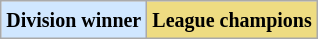<table class="wikitable" border="1">
<tr>
<td bgcolor="#D0E7FF"><small><strong>Division winner</strong> </small></td>
<td bgcolor="#EEDC82"><small><strong>League champions</strong> </small></td>
</tr>
</table>
